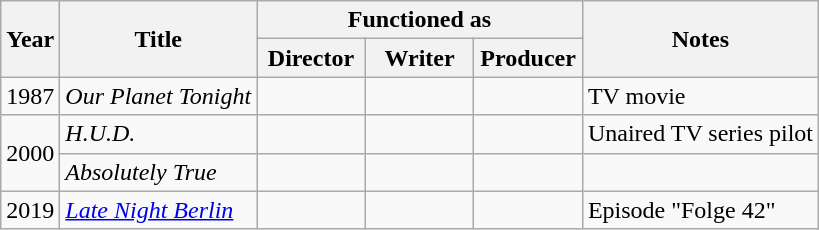<table class="wikitable">
<tr>
<th rowspan="2">Year</th>
<th rowspan="2">Title</th>
<th colspan="3"><strong>Functioned as</strong></th>
<th rowspan="2">Notes</th>
</tr>
<tr>
<th width="65">Director</th>
<th width="65">Writer</th>
<th width="65">Producer</th>
</tr>
<tr>
<td>1987</td>
<td><em>Our Planet Tonight</em></td>
<td></td>
<td></td>
<td></td>
<td>TV movie</td>
</tr>
<tr>
<td rowspan="2">2000</td>
<td><em>H.U.D.</em></td>
<td></td>
<td></td>
<td></td>
<td>Unaired TV series pilot</td>
</tr>
<tr>
<td><em>Absolutely True</em></td>
<td></td>
<td></td>
<td></td>
<td></td>
</tr>
<tr>
<td>2019</td>
<td><em><a href='#'>Late Night Berlin</a></em></td>
<td></td>
<td></td>
<td></td>
<td>Episode "Folge 42"</td>
</tr>
</table>
